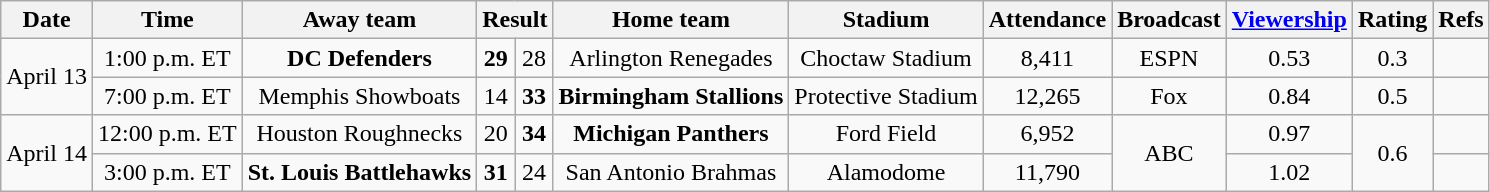<table class="wikitable" style="text-align:center;">
<tr>
<th>Date</th>
<th>Time<br></th>
<th>Away team</th>
<th colspan="2">Result<br></th>
<th>Home team</th>
<th>Stadium</th>
<th>Attendance</th>
<th>Broadcast</th>
<th><a href='#'>Viewership</a><br></th>
<th>Rating<br></th>
<th>Refs</th>
</tr>
<tr>
<td rowspan=2>April 13</td>
<td>1:00 p.m. ET</td>
<td><strong>DC Defenders</strong></td>
<td><strong>29</strong></td>
<td>28</td>
<td>Arlington Renegades</td>
<td>Choctaw Stadium</td>
<td>8,411</td>
<td>ESPN</td>
<td>0.53</td>
<td>0.3</td>
<td></td>
</tr>
<tr>
<td>7:00 p.m. ET</td>
<td>Memphis Showboats</td>
<td>14</td>
<td><strong>33</strong></td>
<td><strong>Birmingham Stallions</strong></td>
<td>Protective Stadium</td>
<td>12,265</td>
<td>Fox</td>
<td>0.84</td>
<td>0.5</td>
<td></td>
</tr>
<tr>
<td rowspan=2>April 14</td>
<td>12:00 p.m. ET</td>
<td>Houston Roughnecks</td>
<td>20</td>
<td><strong>34</strong></td>
<td><strong>Michigan Panthers</strong></td>
<td>Ford Field</td>
<td>6,952</td>
<td rowspan=2>ABC</td>
<td>0.97</td>
<td rowspan="2">0.6</td>
<td></td>
</tr>
<tr>
<td>3:00 p.m. ET</td>
<td><strong>St. Louis Battlehawks</strong></td>
<td><strong>31</strong></td>
<td>24</td>
<td>San Antonio Brahmas</td>
<td>Alamodome</td>
<td>11,790</td>
<td>1.02</td>
<td></td>
</tr>
</table>
